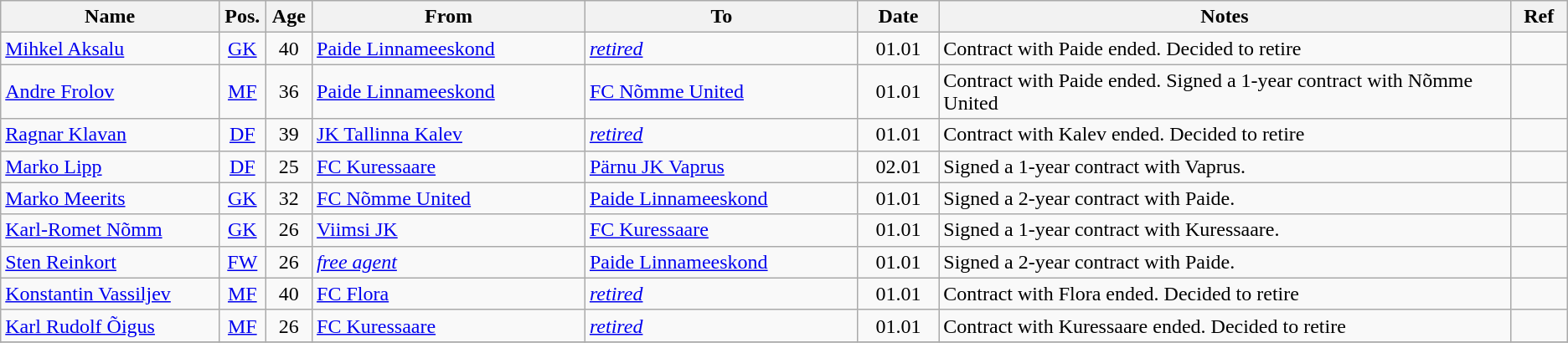<table class="wikitable collapsed">
<tr>
<th width = 180px>Name</th>
<th width = 30px>Pos.</th>
<th width = 30px>Age</th>
<th width = 225px>From</th>
<th width = 225px>To</th>
<th width = 60px>Date</th>
<th width = 500px>Notes</th>
<th width = 40px>Ref</th>
</tr>
<tr>
<td><a href='#'>Mihkel Aksalu</a></td>
<td align=center><a href='#'>GK</a></td>
<td align=center>40</td>
<td><a href='#'>Paide Linnameeskond</a></td>
<td><em><a href='#'>retired</a></em></td>
<td align=center>01.01</td>
<td>Contract with Paide ended. Decided to retire</td>
<td align=center></td>
</tr>
<tr>
<td><a href='#'>Andre Frolov</a></td>
<td align=center><a href='#'>MF</a></td>
<td align=center>36</td>
<td><a href='#'>Paide Linnameeskond</a></td>
<td><a href='#'>FC Nõmme United</a></td>
<td align=center>01.01</td>
<td>Contract with Paide ended. Signed a 1-year contract with Nõmme United</td>
<td align=center></td>
</tr>
<tr>
<td><a href='#'>Ragnar Klavan</a></td>
<td align=center><a href='#'>DF</a></td>
<td align=center>39</td>
<td><a href='#'>JK Tallinna Kalev</a></td>
<td><em><a href='#'>retired</a></em></td>
<td align=center>01.01</td>
<td>Contract with Kalev ended. Decided to retire</td>
<td align=center></td>
</tr>
<tr>
<td><a href='#'>Marko Lipp</a></td>
<td align=center><a href='#'>DF</a></td>
<td align=center>25</td>
<td><a href='#'>FC Kuressaare</a></td>
<td><a href='#'>Pärnu JK Vaprus</a></td>
<td align=center>02.01</td>
<td>Signed a 1-year contract with Vaprus.</td>
<td align=center></td>
</tr>
<tr>
<td><a href='#'>Marko Meerits</a></td>
<td align=center><a href='#'>GK</a></td>
<td align=center>32</td>
<td><a href='#'>FC Nõmme United</a></td>
<td><a href='#'>Paide Linnameeskond</a></td>
<td align=center>01.01</td>
<td>Signed a 2-year contract with Paide.</td>
<td align=center></td>
</tr>
<tr>
<td><a href='#'>Karl-Romet Nõmm</a></td>
<td align=center><a href='#'>GK</a></td>
<td align=center>26</td>
<td><a href='#'>Viimsi JK</a></td>
<td><a href='#'>FC Kuressaare</a></td>
<td align=center>01.01</td>
<td>Signed a 1-year contract with Kuressaare.</td>
<td align=center></td>
</tr>
<tr>
<td><a href='#'>Sten Reinkort</a></td>
<td align=center><a href='#'>FW</a></td>
<td align=center>26</td>
<td><em><a href='#'>free agent</a></em></td>
<td><a href='#'>Paide Linnameeskond</a></td>
<td align=center>01.01</td>
<td>Signed a 2-year contract with Paide.</td>
<td align=center></td>
</tr>
<tr>
<td><a href='#'>Konstantin Vassiljev</a></td>
<td align=center><a href='#'>MF</a></td>
<td align=center>40</td>
<td><a href='#'>FC Flora</a></td>
<td><em><a href='#'>retired</a></em></td>
<td align=center>01.01</td>
<td>Contract with Flora ended. Decided to retire</td>
<td align=center></td>
</tr>
<tr>
<td><a href='#'>Karl Rudolf Õigus</a></td>
<td align=center><a href='#'>MF</a></td>
<td align=center>26</td>
<td><a href='#'>FC Kuressaare</a></td>
<td><em><a href='#'>retired</a></em></td>
<td align=center>01.01</td>
<td>Contract with Kuressaare ended. Decided to retire</td>
<td align=center></td>
</tr>
<tr>
</tr>
</table>
